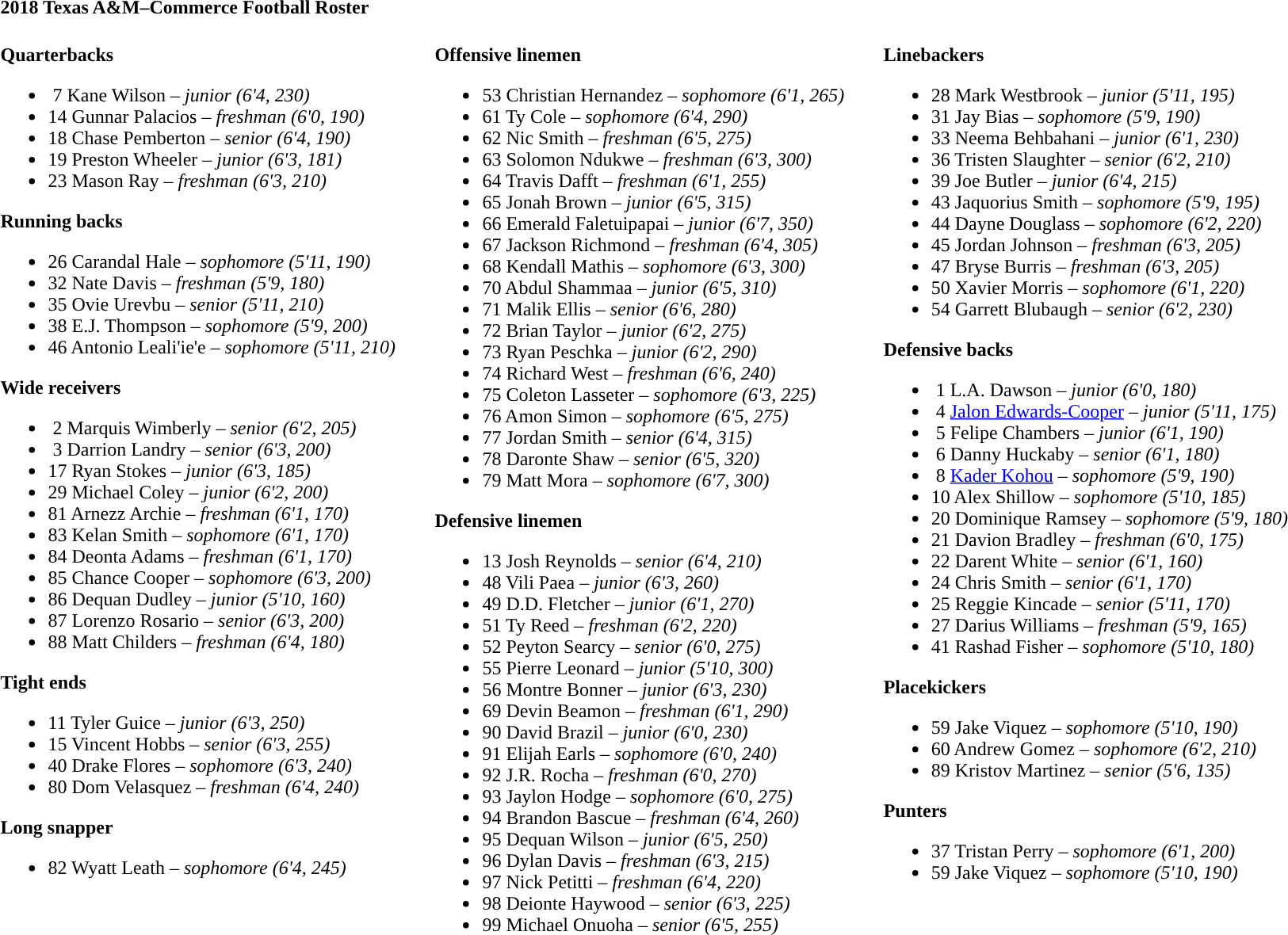<table class="toccolours" style="text-align: left;">
<tr>
<td colspan=11><strong>2018 Texas A&M–Commerce Football Roster</strong></td>
</tr>
<tr>
<td valign="top"><br><strong>Quarterbacks</strong><ul><li> 7 Kane Wilson – <em>junior (6'4, 230)</em></li><li>14 Gunnar Palacios – <em> freshman (6'0, 190)</em></li><li>18 Chase Pemberton – <em>senior (6'4, 190)</em></li><li>19 Preston Wheeler – <em> junior (6'3, 181)</em></li><li>23 Mason Ray – <em> freshman (6'3, 210)</em></li></ul><strong>Running backs</strong><ul><li>26 Carandal Hale – <em> sophomore (5'11, 190)</em></li><li>32 Nate Davis – <em> freshman (5'9, 180)</em></li><li>35 Ovie Urevbu – <em> senior (5'11, 210)</em></li><li>38 E.J. Thompson – <em>sophomore (5'9, 200)</em></li><li>46 Antonio Leali'ie'e – <em> sophomore (5'11, 210)</em></li></ul><strong>Wide receivers</strong><ul><li> 2 Marquis Wimberly – <em>senior (6'2, 205)</em></li><li> 3 Darrion Landry – <em>senior (6'3, 200)</em></li><li>17 Ryan Stokes – <em>junior (6'3, 185)</em></li><li>29 Michael Coley – <em>junior (6'2, 200)</em></li><li>81 Arnezz Archie – <em> freshman (6'1, 170)</em></li><li>83 Kelan Smith – <em> sophomore (6'1, 170)</em></li><li>84 Deonta Adams – <em> freshman (6'1, 170)</em></li><li>85 Chance Cooper – <em>sophomore (6'3, 200)</em></li><li>86 Dequan Dudley – <em>junior (5'10, 160)</em></li><li>87 Lorenzo Rosario – <em>senior (6'3, 200)</em></li><li>88 Matt Childers – <em> freshman (6'4, 180)</em></li></ul><strong>Tight ends</strong><ul><li>11 Tyler Guice – <em>junior (6'3, 250)</em></li><li>15 Vincent Hobbs – <em>senior (6'3, 255)</em></li><li>40 Drake Flores – <em> sophomore (6'3, 240)</em></li><li>80 Dom Velasquez – <em> freshman (6'4, 240)</em></li></ul><strong>Long snapper</strong><ul><li>82 Wyatt Leath – <em>sophomore (6'4, 245)</em></li></ul></td>
<td width="25"> </td>
<td valign="top"><br><strong>Offensive linemen</strong><ul><li>53 Christian Hernandez – <em> sophomore (6'1, 265)</em></li><li>61 Ty Cole – <em> sophomore (6'4, 290)</em></li><li>62 Nic Smith – <em> freshman (6'5, 275)</em></li><li>63 Solomon Ndukwe – <em> freshman (6'3, 300)</em></li><li>64 Travis Dafft – <em> freshman (6'1, 255)</em></li><li>65 Jonah Brown – <em> junior (6'5, 315)</em></li><li>66 Emerald Faletuipapai – <em>junior (6'7, 350)</em></li><li>67 Jackson Richmond – <em> freshman (6'4, 305)</em></li><li>68 Kendall Mathis – <em> sophomore (6'3, 300)</em></li><li>70 Abdul Shammaa – <em> junior (6'5, 310)</em></li><li>71 Malik Ellis – <em>senior (6'6, 280)</em></li><li>72 Brian Taylor – <em> junior (6'2, 275)</em></li><li>73 Ryan Peschka – <em> junior (6'2, 290)</em></li><li>74 Richard West – <em> freshman (6'6, 240)</em></li><li>75 Coleton Lasseter – <em> sophomore (6'3, 225)</em></li><li>76 Amon Simon – <em> sophomore (6'5, 275)</em></li><li>77 Jordan Smith – <em>senior (6'4, 315)</em></li><li>78 Daronte Shaw – <em>senior (6'5, 320)</em></li><li>79 Matt Mora – <em> sophomore (6'7, 300)</em></li></ul><strong>Defensive linemen</strong><ul><li>13 Josh Reynolds – <em>senior (6'4, 210)</em></li><li>48 Vili Paea – <em>junior (6'3, 260)</em></li><li>49 D.D. Fletcher – <em> junior (6'1, 270)</em></li><li>51 Ty Reed – <em> freshman (6'2, 220)</em></li><li>52 Peyton Searcy – <em>senior (6'0, 275)</em></li><li>55 Pierre Leonard – <em>junior (5'10, 300)</em></li><li>56 Montre Bonner – <em>junior (6'3, 230)</em></li><li>69 Devin Beamon – <em>freshman (6'1, 290)</em></li><li>90 David Brazil – <em>junior (6'0, 230)</em></li><li>91 Elijah Earls – <em> sophomore (6'0, 240)</em></li><li>92 J.R. Rocha – <em> freshman (6'0, 270)</em></li><li>93 Jaylon Hodge – <em> sophomore (6'0, 275)</em></li><li>94 Brandon Bascue – <em> freshman (6'4, 260)</em></li><li>95 Dequan Wilson – <em>junior (6'5, 250)</em></li><li>96 Dylan Davis – <em> freshman (6'3, 215)</em></li><li>97 Nick Petitti – <em> freshman (6'4, 220)</em></li><li>98 Deionte Haywood – <em>senior (6'3, 225)</em></li><li>99 Michael Onuoha – <em>senior (6'5, 255)</em></li></ul></td>
<td width="25"> </td>
<td valign="top"><br><strong>Linebackers</strong><ul><li>28 Mark Westbrook – <em>junior (5'11, 195)</em></li><li>31 Jay Bias – <em> sophomore (5'9, 190)</em></li><li>33 Neema Behbahani – <em> junior (6'1, 230)</em></li><li>36 Tristen Slaughter – <em>senior (6'2, 210)</em></li><li>39 Joe Butler – <em>junior (6'4, 215)</em></li><li>43 Jaquorius Smith – <em> sophomore (5'9, 195)</em></li><li>44 Dayne Douglass – <em>sophomore (6'2, 220)</em></li><li>45 Jordan Johnson – <em>freshman (6'3, 205)</em></li><li>47 Bryse Burris – <em> freshman (6'3, 205)</em></li><li>50 Xavier Morris – <em> sophomore (6'1, 220)</em></li><li>54 Garrett Blubaugh – <em>senior (6'2, 230)</em></li></ul><strong>Defensive backs</strong><ul><li> 1 L.A. Dawson – <em>junior (6'0, 180)</em></li><li> 4 <a href='#'>Jalon Edwards-Cooper</a> – <em> junior (5'11, 175)</em></li><li> 5 Felipe Chambers – <em>junior (6'1, 190)</em></li><li> 6 Danny Huckaby – <em>senior (6'1, 180)</em></li><li> 8 <a href='#'>Kader Kohou</a> – <em> sophomore (5'9, 190)</em></li><li>10 Alex Shillow – <em> sophomore (5'10, 185)</em></li><li>20 Dominique Ramsey – <em> sophomore (5'9, 180)</em></li><li>21 Davion Bradley – <em>freshman (6'0, 175)</em></li><li>22 Darent White – <em>senior (6'1, 160)</em></li><li>24 Chris Smith – <em>senior (6'1, 170)</em></li><li>25 Reggie Kincade – <em>senior (5'11, 170)</em></li><li>27 Darius Williams – <em> freshman (5'9, 165)</em></li><li>41 Rashad Fisher – <em> sophomore (5'10, 180)</em></li></ul><strong>Placekickers</strong><ul><li>59 Jake Viquez – <em> sophomore (5'10, 190)</em></li><li>60 Andrew Gomez – <em>sophomore (6'2, 210)</em></li><li>89 Kristov Martinez – <em>senior (5'6, 135)</em></li></ul><strong>Punters</strong><ul><li>37 Tristan Perry – <em>sophomore (6'1, 200)</em></li><li>59 Jake Viquez – <em> sophomore (5'10, 190)</em></li></ul></td>
</tr>
</table>
